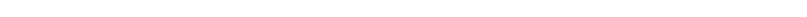<table style="width:66%; text-align:center;">
<tr style="color:white;">
<td style="background:"><strong>6</strong></td>
<td style="background:"><strong>2</strong></td>
<td style="background:"><strong>16</strong></td>
</tr>
</table>
